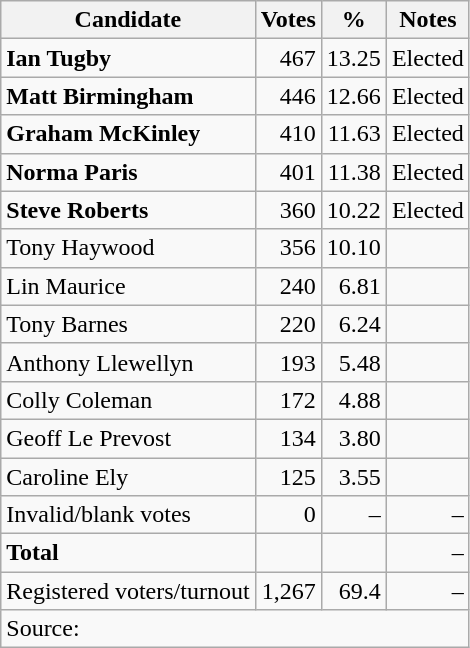<table class=wikitable style=text-align:right>
<tr>
<th>Candidate</th>
<th>Votes</th>
<th>%</th>
<th>Notes</th>
</tr>
<tr>
<td align=left><strong>Ian Tugby</strong></td>
<td>467</td>
<td>13.25</td>
<td>Elected</td>
</tr>
<tr>
<td align=left><strong>Matt Birmingham</strong></td>
<td>446</td>
<td>12.66</td>
<td>Elected</td>
</tr>
<tr>
<td align=left><strong>Graham McKinley</strong></td>
<td>410</td>
<td>11.63</td>
<td>Elected</td>
</tr>
<tr>
<td align=left><strong>Norma Paris</strong></td>
<td>401</td>
<td>11.38</td>
<td>Elected</td>
</tr>
<tr>
<td align=left><strong>Steve Roberts</strong></td>
<td>360</td>
<td>10.22</td>
<td>Elected</td>
</tr>
<tr>
<td align=left>Tony Haywood</td>
<td>356</td>
<td>10.10</td>
<td></td>
</tr>
<tr>
<td align=left>Lin Maurice</td>
<td>240</td>
<td>6.81</td>
<td></td>
</tr>
<tr>
<td align=left>Tony Barnes</td>
<td>220</td>
<td>6.24</td>
<td></td>
</tr>
<tr>
<td align=left>Anthony Llewellyn</td>
<td>193</td>
<td>5.48</td>
<td></td>
</tr>
<tr>
<td align=left>Colly Coleman</td>
<td>172</td>
<td>4.88</td>
<td></td>
</tr>
<tr>
<td align=left>Geoff Le Prevost</td>
<td>134</td>
<td>3.80</td>
<td></td>
</tr>
<tr>
<td align=left>Caroline Ely</td>
<td>125</td>
<td>3.55</td>
<td></td>
</tr>
<tr>
<td align=left>Invalid/blank votes</td>
<td>0</td>
<td>–</td>
<td>–</td>
</tr>
<tr>
<td align=left><strong>Total</strong></td>
<td></td>
<td></td>
<td>–</td>
</tr>
<tr>
<td align=left>Registered voters/turnout</td>
<td>1,267</td>
<td>69.4</td>
<td>–</td>
</tr>
<tr>
<td align=left colspan=4>Source: </td>
</tr>
</table>
